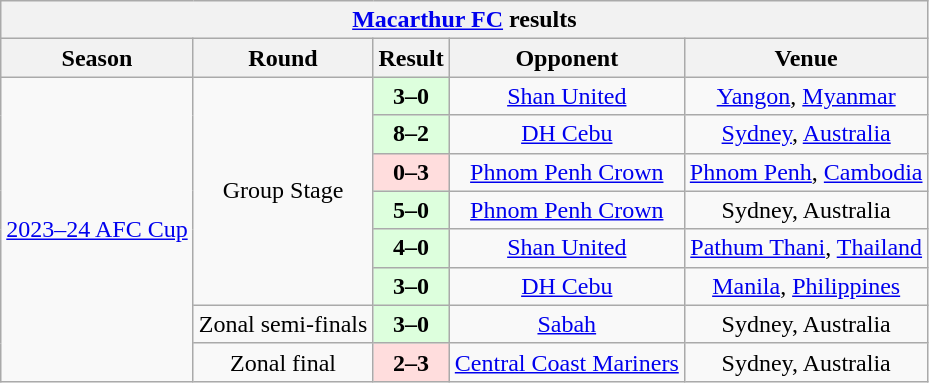<table class="wikitable" style="text-align:center">
<tr>
<th colspan=5><a href='#'>Macarthur FC</a> results</th>
</tr>
<tr>
<th>Season</th>
<th>Round</th>
<th>Result</th>
<th>Opponent</th>
<th>Venue</th>
</tr>
<tr align=center>
<td rowspan="8" align=center><a href='#'>2023–24 AFC Cup</a></td>
<td rowspan="6">Group Stage</td>
<td bgcolor=#ddffdd><strong>3–0</strong></td>
<td> <a href='#'>Shan United</a></td>
<td><a href='#'>Yangon</a>, <a href='#'>Myanmar</a></td>
</tr>
<tr align=center>
<td bgcolor=#ddffdd><strong>8–2</strong></td>
<td> <a href='#'>DH Cebu</a></td>
<td><a href='#'>Sydney</a>, <a href='#'>Australia</a></td>
</tr>
<tr align=center>
<td bgcolor=#ffdddd><strong>0–3</strong></td>
<td> <a href='#'>Phnom Penh Crown</a></td>
<td><a href='#'>Phnom Penh</a>, <a href='#'>Cambodia</a></td>
</tr>
<tr align=center>
<td bgcolor=#ddffdd><strong>5–0</strong></td>
<td> <a href='#'>Phnom Penh Crown</a></td>
<td>Sydney, Australia</td>
</tr>
<tr align=center>
<td bgcolor=#ddffdd><strong>4–0</strong></td>
<td> <a href='#'>Shan United</a></td>
<td><a href='#'>Pathum Thani</a>, <a href='#'>Thailand</a></td>
</tr>
<tr align=center>
<td bgcolor=#ddffdd><strong>3–0</strong></td>
<td> <a href='#'>DH Cebu</a></td>
<td><a href='#'>Manila</a>, <a href='#'>Philippines</a></td>
</tr>
<tr align=center>
<td>Zonal semi-finals</td>
<td bgcolor=#ddffdd><strong>3–0</strong></td>
<td> <a href='#'>Sabah</a></td>
<td>Sydney, Australia</td>
</tr>
<tr align=center>
<td>Zonal final</td>
<td bgcolor=#ffdddd><strong>2–3</strong></td>
<td> <a href='#'>Central Coast Mariners</a></td>
<td>Sydney, Australia</td>
</tr>
</table>
